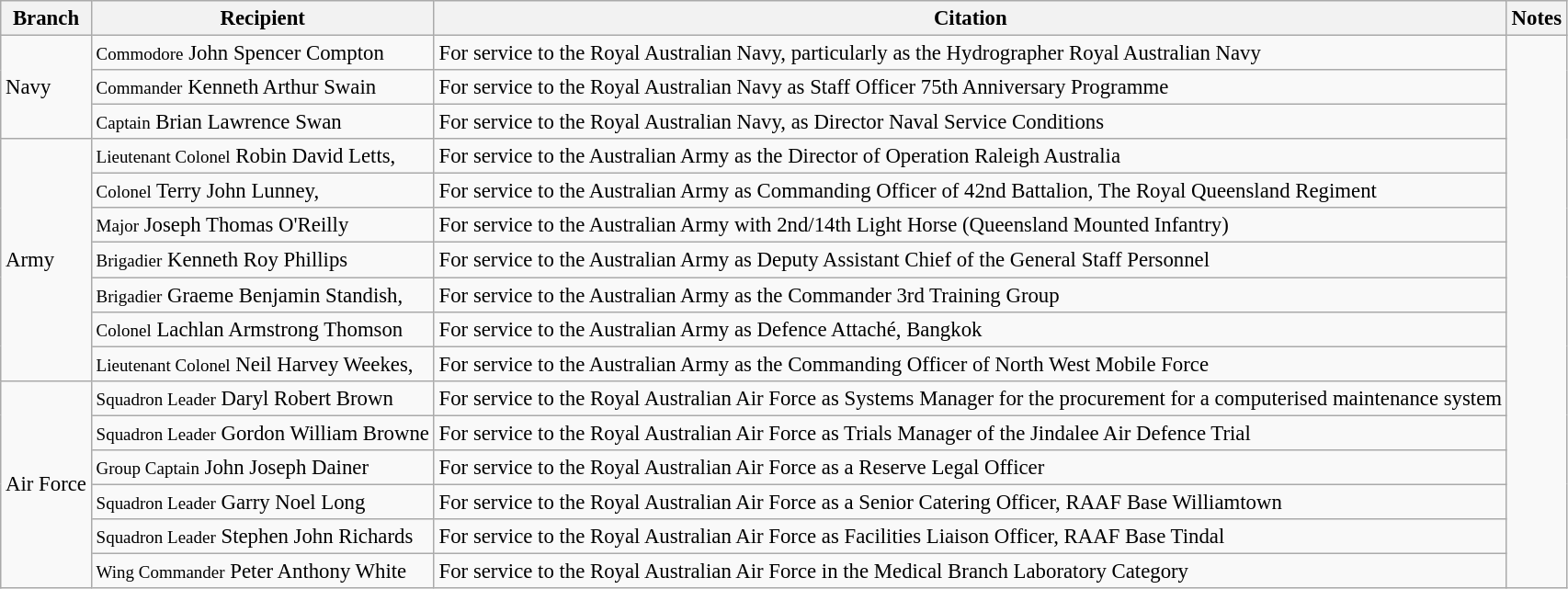<table class="wikitable" style="font-size:95%;">
<tr>
<th>Branch</th>
<th>Recipient</th>
<th>Citation</th>
<th>Notes</th>
</tr>
<tr>
<td rowspan="3">Navy</td>
<td><small>Commodore</small> John Spencer Compton</td>
<td>For service to the Royal Australian Navy, particularly as the Hydrographer Royal Australian Navy</td>
<td rowspan="16"></td>
</tr>
<tr>
<td><small>Commander</small> Kenneth Arthur Swain</td>
<td>For service to the Royal Australian Navy as Staff Officer 75th Anniversary Programme</td>
</tr>
<tr>
<td><small>Captain</small> Brian Lawrence Swan</td>
<td>For service to the Royal Australian Navy, as Director Naval Service Conditions</td>
</tr>
<tr>
<td rowspan="7">Army</td>
<td><small>Lieutenant Colonel</small> Robin David Letts, </td>
<td>For service to the Australian Army as the Director of Operation Raleigh Australia</td>
</tr>
<tr>
<td><small>Colonel</small> Terry John Lunney, </td>
<td>For service to the Australian Army as Commanding Officer of 42nd Battalion, The Royal Queensland Regiment</td>
</tr>
<tr>
<td><small>Major</small> Joseph Thomas O'Reilly</td>
<td>For service to the Australian Army with 2nd/14th Light Horse (Queensland Mounted Infantry)</td>
</tr>
<tr>
<td><small>Brigadier</small> Kenneth Roy Phillips</td>
<td>For service to the Australian Army as Deputy Assistant Chief of the General Staff Personnel</td>
</tr>
<tr>
<td><small>Brigadier</small> Graeme Benjamin Standish, </td>
<td>For service to the Australian Army as the Commander 3rd Training Group</td>
</tr>
<tr>
<td><small>Colonel</small> Lachlan Armstrong Thomson</td>
<td>For service to the Australian Army as Defence Attaché, Bangkok</td>
</tr>
<tr>
<td><small>Lieutenant Colonel</small> Neil Harvey Weekes, </td>
<td>For service to the Australian Army as the Commanding Officer of North West Mobile Force</td>
</tr>
<tr>
<td rowspan="6">Air Force</td>
<td><small>Squadron Leader</small> Daryl Robert Brown</td>
<td>For service to the Royal Australian Air Force as Systems Manager for the procurement for a computerised maintenance system</td>
</tr>
<tr>
<td><small>Squadron Leader</small> Gordon William Browne</td>
<td>For service to the Royal Australian Air Force as Trials Manager of the Jindalee Air Defence Trial</td>
</tr>
<tr>
<td><small>Group Captain</small> John Joseph Dainer</td>
<td>For service to the Royal Australian Air Force as a Reserve Legal Officer</td>
</tr>
<tr>
<td><small>Squadron Leader</small> Garry Noel Long</td>
<td>For service to the Royal Australian Air Force as a Senior Catering Officer, RAAF Base Williamtown</td>
</tr>
<tr>
<td><small>Squadron Leader</small> Stephen John Richards</td>
<td>For service to the Royal Australian Air Force as Facilities Liaison Officer, RAAF Base Tindal</td>
</tr>
<tr>
<td><small>Wing Commander</small> Peter Anthony White</td>
<td>For service to the Royal Australian Air Force in the Medical Branch Laboratory Category</td>
</tr>
</table>
